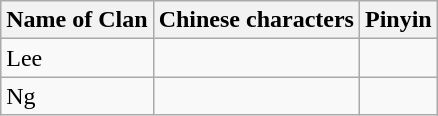<table class="wikitable">
<tr>
<th>Name of Clan</th>
<th>Chinese characters</th>
<th>Pinyin</th>
</tr>
<tr>
<td>Lee</td>
<td></td>
<td></td>
</tr>
<tr>
<td>Ng</td>
<td></td>
<td></td>
</tr>
</table>
